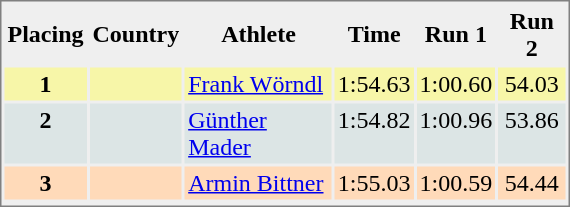<table style="border-style:solid;border-width:1px;border-color:#808080;background-color:#EFEFEF" cellspacing="2" cellpadding="2" width="380px">
<tr bgcolor="#EFEFEF">
<th>Placing</th>
<th>Country</th>
<th>Athlete</th>
<th>Time</th>
<th>Run 1</th>
<th>Run 2</th>
</tr>
<tr align="center" valign="top" bgcolor="#F7F6A8">
<th>1</th>
<td align="left"></td>
<td align="left"><a href='#'>Frank Wörndl</a></td>
<td align="left">1:54.63</td>
<td>1:00.60</td>
<td>54.03</td>
</tr>
<tr align="center" valign="top" bgcolor="#DCE5E5">
<th>2</th>
<td align="left"></td>
<td align="left"><a href='#'>Günther Mader</a></td>
<td align="left">1:54.82</td>
<td>1:00.96</td>
<td>53.86</td>
</tr>
<tr align="center" valign="top" bgcolor="#FFDAB9">
<th>3</th>
<td align="left"></td>
<td align="left"><a href='#'>Armin Bittner</a></td>
<td align="left">1:55.03</td>
<td>1:00.59</td>
<td>54.44</td>
</tr>
<tr align="center" valign="top" bgcolor="#FFFFFF">
</tr>
</table>
